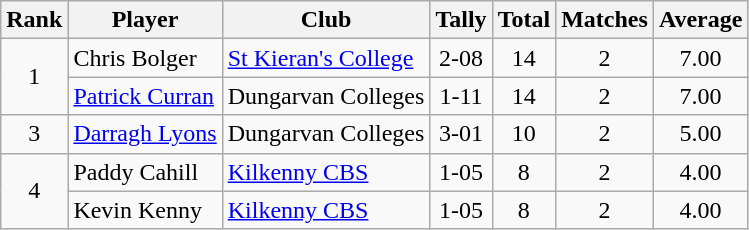<table class="wikitable">
<tr>
<th>Rank</th>
<th>Player</th>
<th>Club</th>
<th>Tally</th>
<th>Total</th>
<th>Matches</th>
<th>Average</th>
</tr>
<tr>
<td rowspan="2" style="text-align:center;">1</td>
<td>Chris Bolger</td>
<td><a href='#'>St Kieran's College</a></td>
<td align=center>2-08</td>
<td align=center>14</td>
<td align=center>2</td>
<td align=center>7.00</td>
</tr>
<tr>
<td><a href='#'>Patrick Curran</a></td>
<td>Dungarvan Colleges</td>
<td align=center>1-11</td>
<td align=center>14</td>
<td align=center>2</td>
<td align=center>7.00</td>
</tr>
<tr>
<td rowspan="1" style="text-align:center;">3</td>
<td><a href='#'>Darragh Lyons</a></td>
<td>Dungarvan Colleges</td>
<td align=center>3-01</td>
<td align=center>10</td>
<td align=center>2</td>
<td align=center>5.00</td>
</tr>
<tr>
<td rowspan="2" style="text-align:center;">4</td>
<td>Paddy Cahill</td>
<td><a href='#'>Kilkenny CBS</a></td>
<td align=center>1-05</td>
<td align=center>8</td>
<td align=center>2</td>
<td align=center>4.00</td>
</tr>
<tr>
<td>Kevin Kenny</td>
<td><a href='#'>Kilkenny CBS</a></td>
<td align=center>1-05</td>
<td align=center>8</td>
<td align=center>2</td>
<td align=center>4.00</td>
</tr>
</table>
